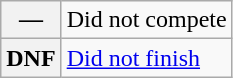<table class="wikitable">
<tr>
<th scope="row">—</th>
<td>Did not compete</td>
</tr>
<tr>
<th scope="row">DNF</th>
<td><a href='#'>Did not finish</a></td>
</tr>
</table>
